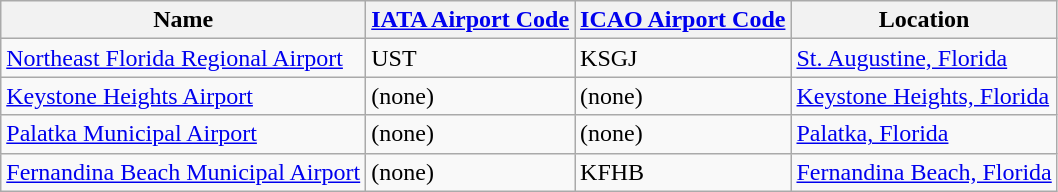<table class="wikitable">
<tr>
<th>Name</th>
<th><a href='#'>IATA Airport Code</a></th>
<th><a href='#'>ICAO Airport Code</a></th>
<th>Location</th>
</tr>
<tr>
<td><a href='#'>Northeast Florida Regional Airport</a></td>
<td>UST</td>
<td>KSGJ</td>
<td><a href='#'>St. Augustine, Florida</a></td>
</tr>
<tr>
<td><a href='#'>Keystone Heights Airport</a></td>
<td>(none)</td>
<td>(none)</td>
<td><a href='#'>Keystone Heights, Florida</a></td>
</tr>
<tr>
<td><a href='#'>Palatka Municipal Airport</a></td>
<td>(none)</td>
<td>(none)</td>
<td><a href='#'>Palatka, Florida</a></td>
</tr>
<tr>
<td><a href='#'>Fernandina Beach Municipal Airport</a></td>
<td>(none)</td>
<td>KFHB</td>
<td><a href='#'>Fernandina Beach, Florida</a></td>
</tr>
</table>
